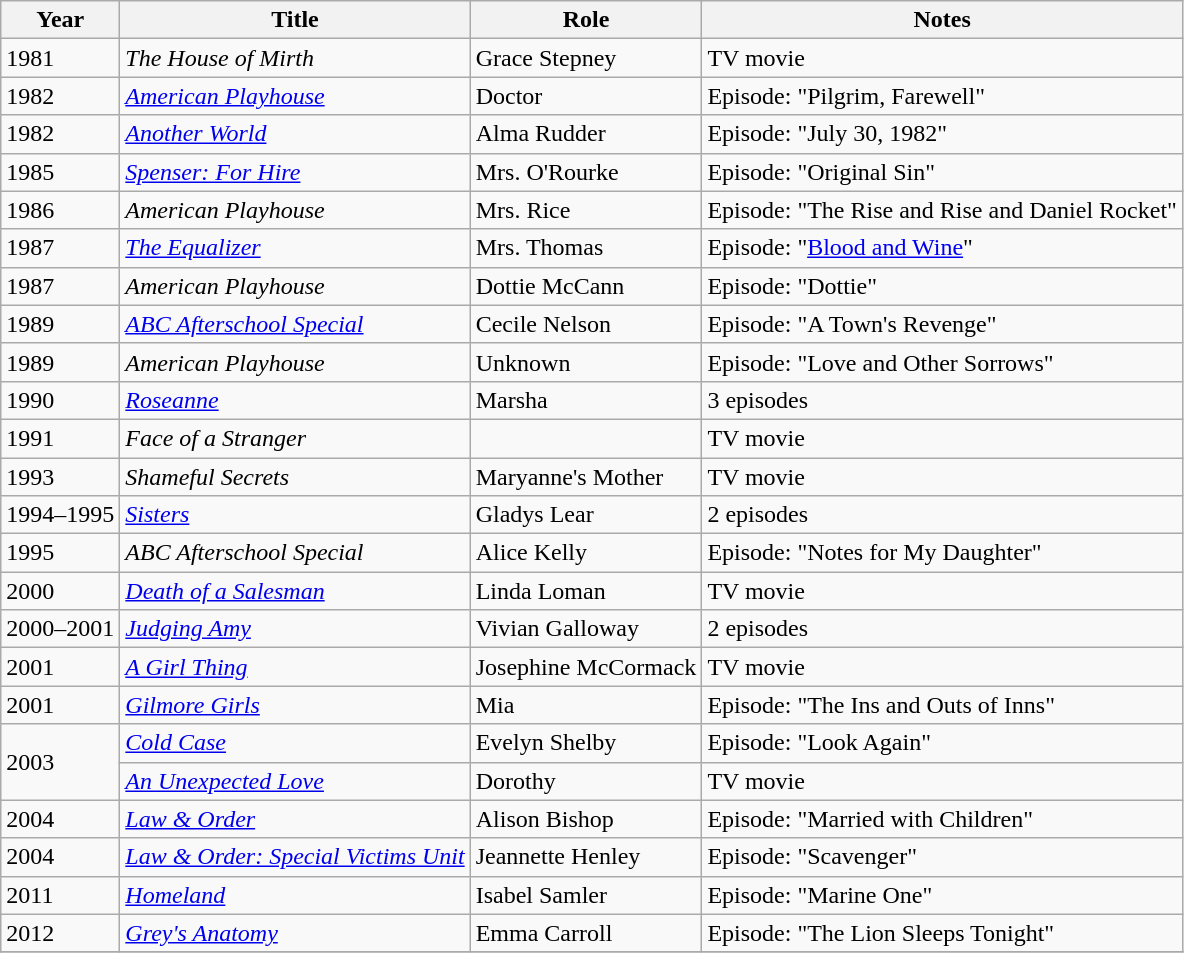<table class="wikitable sortable">
<tr>
<th>Year</th>
<th>Title</th>
<th>Role</th>
<th>Notes</th>
</tr>
<tr>
<td>1981</td>
<td><em>The House of Mirth</em></td>
<td>Grace Stepney</td>
<td>TV movie</td>
</tr>
<tr>
<td>1982</td>
<td><em><a href='#'>American Playhouse</a></em></td>
<td>Doctor</td>
<td>Episode: "Pilgrim, Farewell"</td>
</tr>
<tr>
<td>1982</td>
<td><em><a href='#'>Another World</a></em></td>
<td>Alma Rudder</td>
<td>Episode: "July 30, 1982"</td>
</tr>
<tr>
<td>1985</td>
<td><em><a href='#'>Spenser: For Hire</a></em></td>
<td>Mrs. O'Rourke</td>
<td>Episode: "Original Sin"</td>
</tr>
<tr>
<td>1986</td>
<td><em>American Playhouse</em></td>
<td>Mrs. Rice</td>
<td>Episode: "The Rise and Rise and Daniel Rocket"</td>
</tr>
<tr>
<td>1987</td>
<td><em><a href='#'>The Equalizer</a></em></td>
<td>Mrs. Thomas</td>
<td>Episode: "<a href='#'>Blood and Wine</a>"</td>
</tr>
<tr>
<td>1987</td>
<td><em>American Playhouse</em></td>
<td>Dottie McCann</td>
<td>Episode: "Dottie"</td>
</tr>
<tr>
<td>1989</td>
<td><em><a href='#'>ABC Afterschool Special</a></em></td>
<td>Cecile Nelson</td>
<td>Episode: "A Town's Revenge"</td>
</tr>
<tr>
<td>1989</td>
<td><em>American Playhouse</em></td>
<td>Unknown</td>
<td>Episode: "Love and Other Sorrows"</td>
</tr>
<tr>
<td>1990</td>
<td><em><a href='#'>Roseanne</a></em></td>
<td>Marsha</td>
<td>3 episodes</td>
</tr>
<tr>
<td>1991</td>
<td><em>Face of a Stranger</em></td>
<td></td>
<td>TV movie</td>
</tr>
<tr>
<td>1993</td>
<td><em>Shameful Secrets</em></td>
<td>Maryanne's Mother</td>
<td>TV movie</td>
</tr>
<tr>
<td>1994–1995</td>
<td><em><a href='#'>Sisters</a></em></td>
<td>Gladys Lear</td>
<td>2 episodes</td>
</tr>
<tr>
<td>1995</td>
<td><em>ABC Afterschool Special</em></td>
<td>Alice Kelly</td>
<td>Episode: "Notes for My Daughter"</td>
</tr>
<tr>
<td>2000</td>
<td><em><a href='#'>Death of a Salesman</a></em></td>
<td>Linda Loman</td>
<td>TV movie</td>
</tr>
<tr>
<td>2000–2001</td>
<td><em><a href='#'>Judging Amy</a></em></td>
<td>Vivian Galloway</td>
<td>2 episodes</td>
</tr>
<tr>
<td>2001</td>
<td><em><a href='#'>A Girl Thing</a></em></td>
<td>Josephine McCormack</td>
<td>TV movie</td>
</tr>
<tr>
<td>2001</td>
<td><em><a href='#'>Gilmore Girls</a></em></td>
<td>Mia</td>
<td>Episode: "The Ins and Outs of Inns"</td>
</tr>
<tr>
<td rowspan="2">2003</td>
<td><em><a href='#'>Cold Case</a></em></td>
<td>Evelyn Shelby</td>
<td>Episode: "Look Again" </td>
</tr>
<tr>
<td><em><a href='#'>An Unexpected Love</a></em></td>
<td>Dorothy</td>
<td>TV movie</td>
</tr>
<tr>
<td>2004</td>
<td><em><a href='#'>Law & Order</a></em></td>
<td>Alison Bishop</td>
<td>Episode: "Married with Children"</td>
</tr>
<tr>
<td>2004</td>
<td><em><a href='#'>Law & Order: Special Victims Unit</a></em></td>
<td>Jeannette Henley</td>
<td>Episode: "Scavenger" </td>
</tr>
<tr>
<td>2011</td>
<td><em><a href='#'>Homeland</a></em></td>
<td>Isabel Samler</td>
<td>Episode: "Marine One"</td>
</tr>
<tr>
<td>2012</td>
<td><em><a href='#'>Grey's Anatomy</a></em></td>
<td>Emma Carroll</td>
<td>Episode: "The Lion Sleeps Tonight"</td>
</tr>
<tr>
</tr>
</table>
